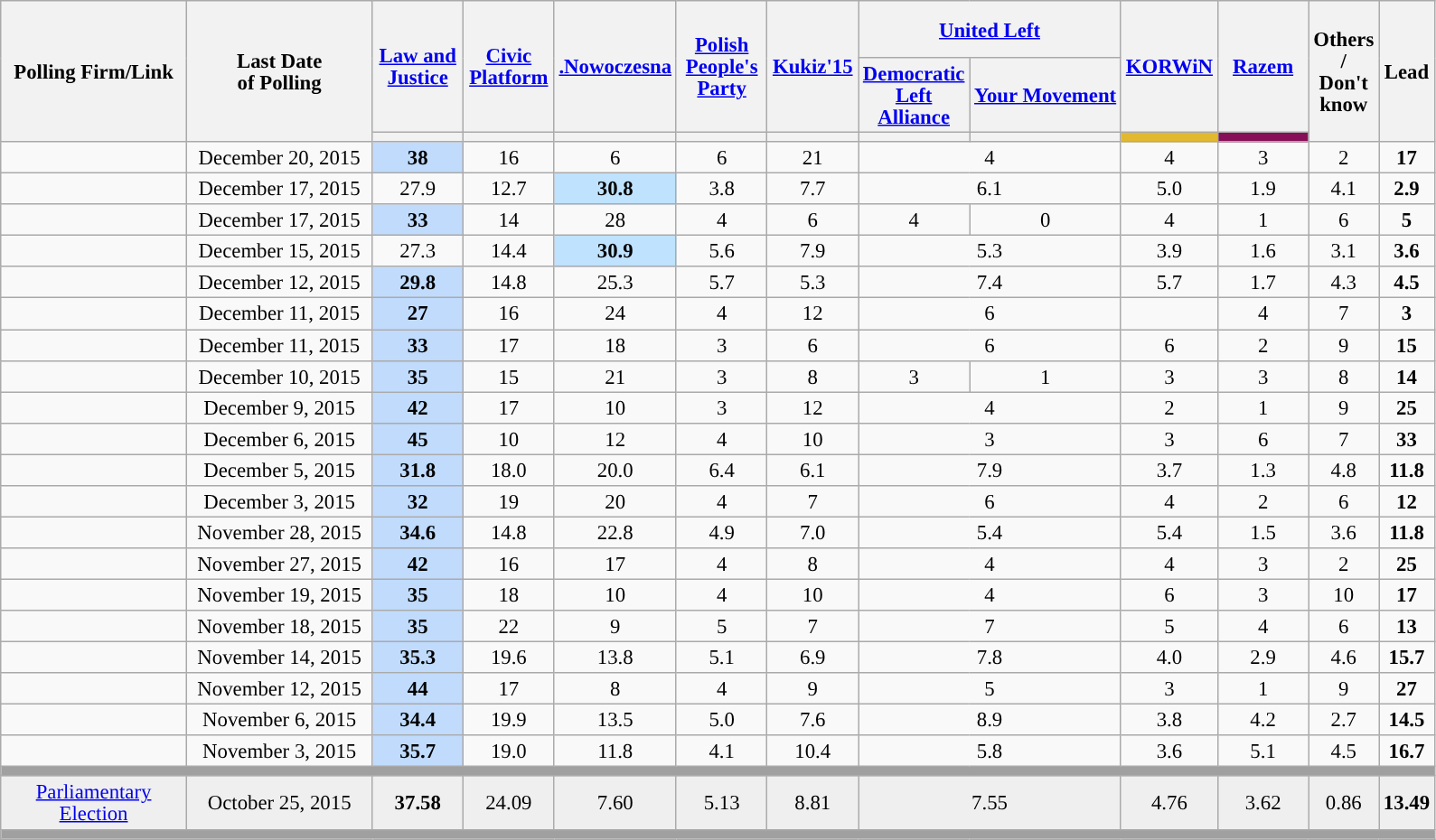<table class="wikitable sortable collapsible" style="text-align:center; font-size:95%; line-height:16px">
<tr style="height:42px;">
<th style="width:130px;" rowspan=3>Polling Firm/Link</th>
<th data-sort-type="date" style="width:130px;" rowspan=3>Last Date<br>of Polling</th>
<th style="width:60px;" rowspan=2 class="unsortable"><a href='#'>Law and Justice</a></th>
<th style="width:60px;" rowspan=2 class="unsortable"><a href='#'>Civic Platform</a></th>
<th rowspan="2" style="width:60px;" class="unsortable"><a href='#'>.Nowoczesna</a></th>
<th rowspan="2" style="width:60px;" class="unsortable"><a href='#'>Polish People's Party</a></th>
<th rowspan="2" style="width:60px;" class="unsortable"><a href='#'>Kukiz'15</a></th>
<th style="width:60px;" colspan=2 class="unsortable"><a href='#'>United Left</a></th>
<th style="width:60px;" rowspan=2 class="unsortable"><a href='#'>KORWiN</a></th>
<th style="width:60px;" rowspan=2 class="unsortable"><a href='#'>Razem</a></th>
<th data-sort-type="number" rowspan=3 style="width:40px;">Others /<br>Don't know</th>
<th data-sort-type="number" style="width:30px;" rowspan=3>Lead</th>
</tr>
<tr>
<th class="unsortable"><a href='#'>Democratic<br>Left<br>Alliance</a></th>
<th class="unsortable"><a href='#'>Your Movement</a></th>
</tr>
<tr>
<th data-sort-type="number" style="background:"></th>
<th data-sort-type="number" style="background:"></th>
<th data-sort-type="number" style="background:"></th>
<th data-sort-type="number" style="background:"></th>
<th data-sort-type="number" style="background:"></th>
<th data-sort-type="number" style="background:"></th>
<th data-sort-type="number" style="background:"></th>
<th data-sort-type="number" style="background:#e2b92e;"></th>
<th data-sort-type="number" style="background:#870f57;"></th>
</tr>
<tr>
<td></td>
<td>December 20, 2015</td>
<td style="background:#C0DBFC"><strong>38</strong></td>
<td>16</td>
<td>6</td>
<td>6</td>
<td>21</td>
<td colspan=2>4</td>
<td>4</td>
<td>3</td>
<td>2</td>
<td style="background:"><strong>17</strong></td>
</tr>
<tr>
<td></td>
<td>December 17, 2015</td>
<td>27.9</td>
<td>12.7</td>
<td style="background:#BFE2FF"><strong>30.8</strong></td>
<td>3.8</td>
<td>7.7</td>
<td colspan=2>6.1</td>
<td>5.0</td>
<td>1.9</td>
<td>4.1</td>
<td style="background:"><strong>2.9</strong></td>
</tr>
<tr>
<td></td>
<td>December 17, 2015</td>
<td style="background:#C0DBFC"><strong>33</strong></td>
<td>14</td>
<td>28</td>
<td>4</td>
<td>6</td>
<td>4</td>
<td>0</td>
<td>4</td>
<td>1</td>
<td>6</td>
<td style="background:"><strong>5</strong></td>
</tr>
<tr>
<td></td>
<td>December 15, 2015</td>
<td>27.3</td>
<td>14.4</td>
<td style="background:#BFE2FF"><strong>30.9</strong></td>
<td>5.6</td>
<td>7.9</td>
<td colspan=2>5.3</td>
<td>3.9</td>
<td>1.6</td>
<td>3.1</td>
<td style="background:"><strong>3.6</strong></td>
</tr>
<tr>
<td></td>
<td>December 12, 2015</td>
<td style="background:#C0DBFC"><strong>29.8</strong></td>
<td>14.8</td>
<td>25.3</td>
<td>5.7</td>
<td>5.3</td>
<td colspan=2>7.4</td>
<td>5.7</td>
<td>1.7</td>
<td>4.3</td>
<td style="background:"><strong>4.5</strong></td>
</tr>
<tr>
<td></td>
<td>December 11, 2015</td>
<td style="background:#C0DBFC"><strong>27</strong></td>
<td>16</td>
<td>24</td>
<td>4</td>
<td>12</td>
<td colspan=2>6</td>
<td></td>
<td>4</td>
<td>7</td>
<td style="background:"><strong>3</strong></td>
</tr>
<tr>
<td></td>
<td>December 11, 2015</td>
<td style="background:#C0DBFC"><strong>33</strong></td>
<td>17</td>
<td>18</td>
<td>3</td>
<td>6</td>
<td colspan=2>6</td>
<td>6</td>
<td>2</td>
<td>9</td>
<td style="background:"><strong>15</strong></td>
</tr>
<tr>
<td></td>
<td>December 10, 2015</td>
<td style="background:#C0DBFC"><strong>35</strong></td>
<td>15</td>
<td>21</td>
<td>3</td>
<td>8</td>
<td>3</td>
<td>1</td>
<td>3</td>
<td>3</td>
<td>8</td>
<td style="background:"><strong>14</strong></td>
</tr>
<tr>
<td></td>
<td>December 9, 2015</td>
<td style="background:#C0DBFC"><strong>42</strong></td>
<td>17</td>
<td>10</td>
<td>3</td>
<td>12</td>
<td colspan=2>4</td>
<td>2</td>
<td>1</td>
<td>9</td>
<td style="background:"><strong>25</strong></td>
</tr>
<tr>
<td></td>
<td>December 6, 2015</td>
<td style="background:#C0DBFC"><strong>45</strong></td>
<td>10</td>
<td>12</td>
<td>4</td>
<td>10</td>
<td colspan=2>3</td>
<td>3</td>
<td>6</td>
<td>7</td>
<td style="background:"><strong>33</strong></td>
</tr>
<tr>
<td></td>
<td>December 5, 2015</td>
<td style="background:#C0DBFC"><strong>31.8</strong></td>
<td>18.0</td>
<td>20.0</td>
<td>6.4</td>
<td>6.1</td>
<td colspan=2>7.9</td>
<td>3.7</td>
<td>1.3</td>
<td>4.8</td>
<td style="background:"><strong>11.8</strong></td>
</tr>
<tr>
<td></td>
<td>December 3, 2015</td>
<td style="background:#C0DBFC"><strong>32</strong></td>
<td>19</td>
<td>20</td>
<td>4</td>
<td>7</td>
<td colspan=2>6</td>
<td>4</td>
<td>2</td>
<td>6</td>
<td style="background:"><strong>12</strong></td>
</tr>
<tr>
<td></td>
<td>November 28, 2015</td>
<td style="background:#C0DBFC"><strong>34.6</strong></td>
<td>14.8</td>
<td>22.8</td>
<td>4.9</td>
<td>7.0</td>
<td colspan=2>5.4</td>
<td>5.4</td>
<td>1.5</td>
<td>3.6</td>
<td style="background:"><strong>11.8</strong></td>
</tr>
<tr>
<td> </td>
<td>November 27, 2015</td>
<td style="background:#C0DBFC"><strong>42</strong></td>
<td>16</td>
<td>17</td>
<td>4</td>
<td>8</td>
<td colspan=2>4</td>
<td>4</td>
<td>3</td>
<td>2</td>
<td style="background:"><strong>25</strong></td>
</tr>
<tr>
<td></td>
<td>November 19, 2015</td>
<td style="background:#C0DBFC"><strong>35</strong></td>
<td>18</td>
<td>10</td>
<td>4</td>
<td>10</td>
<td colspan=2>4</td>
<td>6</td>
<td>3</td>
<td>10</td>
<td style="background:"><strong>17</strong></td>
</tr>
<tr>
<td></td>
<td>November 18, 2015</td>
<td style="background:#C0DBFC"><strong>35</strong></td>
<td>22</td>
<td>9</td>
<td>5</td>
<td>7</td>
<td colspan=2>7</td>
<td>5</td>
<td>4</td>
<td>6</td>
<td style="background:"><strong>13</strong></td>
</tr>
<tr>
<td></td>
<td>November 14, 2015</td>
<td style="background:#C0DBFC"><strong>35.3</strong></td>
<td>19.6</td>
<td>13.8</td>
<td>5.1</td>
<td>6.9</td>
<td colspan=2>7.8</td>
<td>4.0</td>
<td>2.9</td>
<td>4.6</td>
<td style="background:"><strong>15.7</strong></td>
</tr>
<tr>
<td></td>
<td>November 12, 2015</td>
<td style="background:#C0DBFC"><strong>44</strong></td>
<td>17</td>
<td>8</td>
<td>4</td>
<td>9</td>
<td colspan=2>5</td>
<td>3</td>
<td>1</td>
<td>9</td>
<td style="background:"><strong>27</strong></td>
</tr>
<tr>
<td></td>
<td>November 6, 2015</td>
<td style="background:#C0DBFC"><strong>34.4</strong></td>
<td>19.9</td>
<td>13.5</td>
<td>5.0</td>
<td>7.6</td>
<td colspan=2>8.9</td>
<td>3.8</td>
<td>4.2</td>
<td>2.7</td>
<td style="background:"><strong>14.5</strong></td>
</tr>
<tr>
<td></td>
<td>November 3, 2015</td>
<td style="background:#C0DBFC"><strong>35.7</strong></td>
<td>19.0</td>
<td>11.8</td>
<td>4.1</td>
<td>10.4</td>
<td colspan=2>5.8</td>
<td>3.6</td>
<td>5.1</td>
<td>4.5</td>
<td style="background:"><strong>16.7</strong></td>
</tr>
<tr>
<td colspan="13" style="background:#A0A0A0"></td>
</tr>
<tr style="background:#EFEFEF;">
<td><a href='#'>Parliamentary Election</a></td>
<td>October 25, 2015</td>
<td style="background:"><strong>37.58</strong></td>
<td>24.09</td>
<td>7.60</td>
<td>5.13</td>
<td>8.81</td>
<td colspan=2>7.55</td>
<td>4.76</td>
<td>3.62</td>
<td>0.86</td>
<td style="background:"><strong>13.49</strong></td>
</tr>
<tr>
<td colspan="13" style="background:#A0A0A0"></td>
</tr>
</table>
